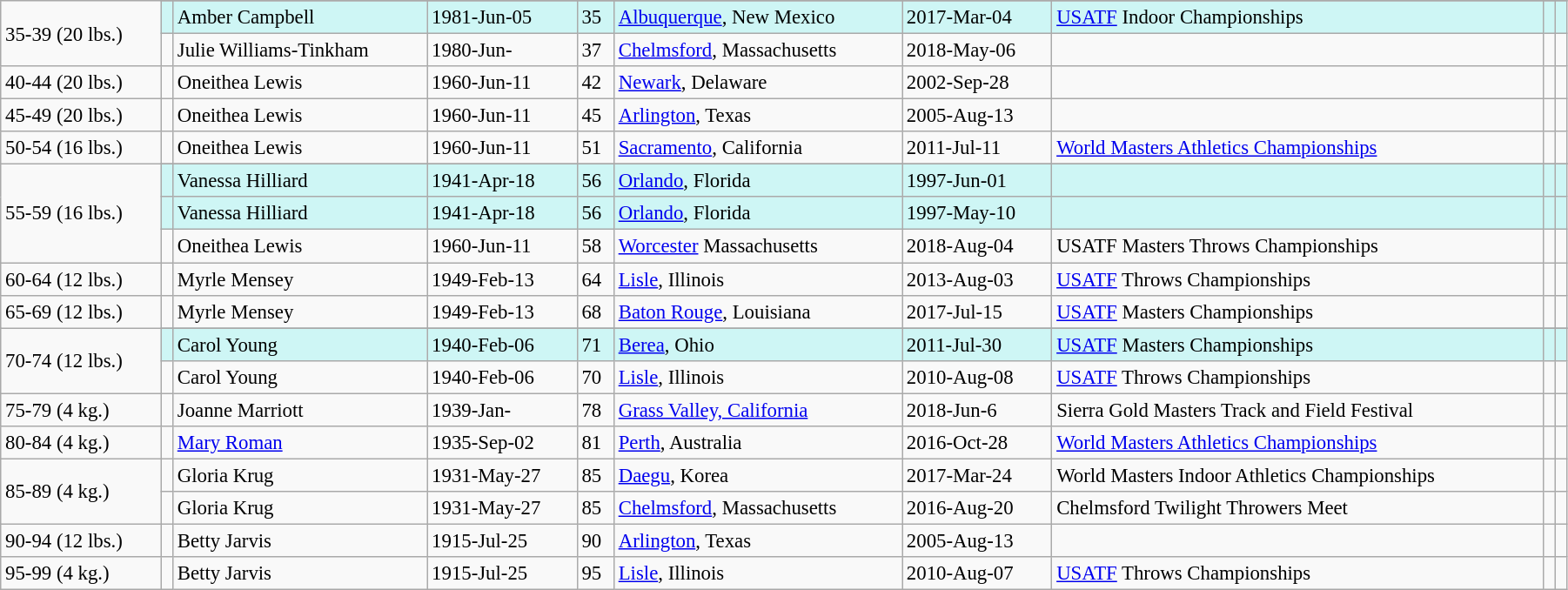<table class="wikitable" style="font-size:95%; width: 95%">
<tr>
<td rowspan=3>35-39 (20 lbs.)</td>
</tr>
<tr style="background:#cef6f5;">
<td> </td>
<td>Amber Campbell</td>
<td>1981-Jun-05</td>
<td>35</td>
<td><a href='#'>Albuquerque</a>, New Mexico</td>
<td>2017-Mar-04</td>
<td><a href='#'>USATF</a> Indoor Championships</td>
<td></td>
<td></td>
</tr>
<tr>
<td></td>
<td>Julie Williams-Tinkham</td>
<td>1980-Jun-</td>
<td>37</td>
<td><a href='#'>Chelmsford</a>, Massachusetts</td>
<td>2018-May-06</td>
<td></td>
<td></td>
<td></td>
</tr>
<tr>
<td>40-44 (20 lbs.)</td>
<td></td>
<td>Oneithea Lewis</td>
<td>1960-Jun-11</td>
<td>42</td>
<td><a href='#'>Newark</a>, Delaware</td>
<td>2002-Sep-28</td>
<td></td>
<td></td>
<td></td>
</tr>
<tr>
<td>45-49 (20 lbs.)</td>
<td></td>
<td>Oneithea Lewis</td>
<td>1960-Jun-11</td>
<td>45</td>
<td><a href='#'>Arlington</a>, Texas</td>
<td>2005-Aug-13</td>
<td></td>
<td></td>
<td></td>
</tr>
<tr>
<td>50-54 (16 lbs.)</td>
<td></td>
<td>Oneithea Lewis</td>
<td>1960-Jun-11</td>
<td>51</td>
<td><a href='#'>Sacramento</a>, California</td>
<td>2011-Jul-11</td>
<td><a href='#'>World Masters Athletics Championships</a></td>
<td></td>
<td></td>
</tr>
<tr>
<td rowspan=4>55-59 (16 lbs.)</td>
</tr>
<tr style="background:#cef6f5;">
<td></td>
<td>Vanessa Hilliard</td>
<td>1941-Apr-18</td>
<td>56</td>
<td><a href='#'>Orlando</a>, Florida</td>
<td>1997-Jun-01</td>
<td></td>
<td></td>
<td></td>
</tr>
<tr style="background:#cef6f5;">
<td></td>
<td>Vanessa Hilliard</td>
<td>1941-Apr-18</td>
<td>56</td>
<td><a href='#'>Orlando</a>, Florida</td>
<td>1997-May-10</td>
<td></td>
<td></td>
<td></td>
</tr>
<tr>
<td></td>
<td>Oneithea Lewis</td>
<td>1960-Jun-11</td>
<td>58</td>
<td><a href='#'>Worcester</a> Massachusetts</td>
<td>2018-Aug-04</td>
<td>USATF Masters Throws Championships</td>
<td></td>
<td></td>
</tr>
<tr>
<td>60-64 (12 lbs.)</td>
<td></td>
<td>Myrle Mensey</td>
<td>1949-Feb-13</td>
<td>64</td>
<td><a href='#'>Lisle</a>, Illinois</td>
<td>2013-Aug-03</td>
<td><a href='#'>USATF</a> Throws Championships</td>
<td></td>
<td></td>
</tr>
<tr>
<td>65-69 (12 lbs.)</td>
<td></td>
<td>Myrle Mensey</td>
<td>1949-Feb-13</td>
<td>68</td>
<td><a href='#'>Baton Rouge</a>, Louisiana</td>
<td>2017-Jul-15</td>
<td><a href='#'>USATF</a> Masters Championships</td>
<td></td>
<td></td>
</tr>
<tr>
<td rowspan=3>70-74 (12 lbs.)</td>
</tr>
<tr style="background:#cef6f5;">
<td></td>
<td>Carol Young</td>
<td>1940-Feb-06</td>
<td>71</td>
<td><a href='#'>Berea</a>, Ohio</td>
<td>2011-Jul-30</td>
<td><a href='#'>USATF</a> Masters Championships</td>
<td></td>
<td></td>
</tr>
<tr>
<td></td>
<td>Carol Young</td>
<td>1940-Feb-06</td>
<td>70</td>
<td><a href='#'>Lisle</a>, Illinois</td>
<td>2010-Aug-08</td>
<td><a href='#'>USATF</a> Throws Championships</td>
<td></td>
<td></td>
</tr>
<tr>
<td>75-79 (4 kg.)</td>
<td></td>
<td>Joanne Marriott</td>
<td>1939-Jan-</td>
<td>78</td>
<td><a href='#'>Grass Valley, California</a></td>
<td>2018-Jun-6</td>
<td>Sierra Gold Masters Track and Field Festival</td>
<td></td>
<td></td>
</tr>
<tr>
<td>80-84 (4 kg.)</td>
<td></td>
<td><a href='#'>Mary Roman</a></td>
<td>1935-Sep-02</td>
<td>81</td>
<td><a href='#'>Perth</a>, Australia</td>
<td>2016-Oct-28</td>
<td><a href='#'>World Masters Athletics Championships</a></td>
<td></td>
<td></td>
</tr>
<tr>
<td rowspan=2>85-89 (4 kg.)</td>
<td> </td>
<td>Gloria Krug</td>
<td>1931-May-27</td>
<td>85</td>
<td><a href='#'>Daegu</a>, Korea</td>
<td>2017-Mar-24</td>
<td>World Masters Indoor Athletics Championships</td>
<td></td>
<td></td>
</tr>
<tr>
<td></td>
<td>Gloria Krug</td>
<td>1931-May-27</td>
<td>85</td>
<td><a href='#'>Chelmsford</a>, Massachusetts</td>
<td>2016-Aug-20</td>
<td>Chelmsford Twilight Throwers Meet</td>
<td></td>
<td></td>
</tr>
<tr>
<td>90-94 (12 lbs.)</td>
<td></td>
<td>Betty Jarvis</td>
<td>1915-Jul-25</td>
<td>90</td>
<td><a href='#'>Arlington</a>, Texas</td>
<td>2005-Aug-13</td>
<td></td>
<td></td>
<td></td>
</tr>
<tr>
<td>95-99 (4 kg.)</td>
<td></td>
<td>Betty Jarvis</td>
<td>1915-Jul-25</td>
<td>95</td>
<td><a href='#'>Lisle</a>, Illinois</td>
<td>2010-Aug-07</td>
<td><a href='#'>USATF</a> Throws Championships</td>
<td></td>
<td></td>
</tr>
</table>
